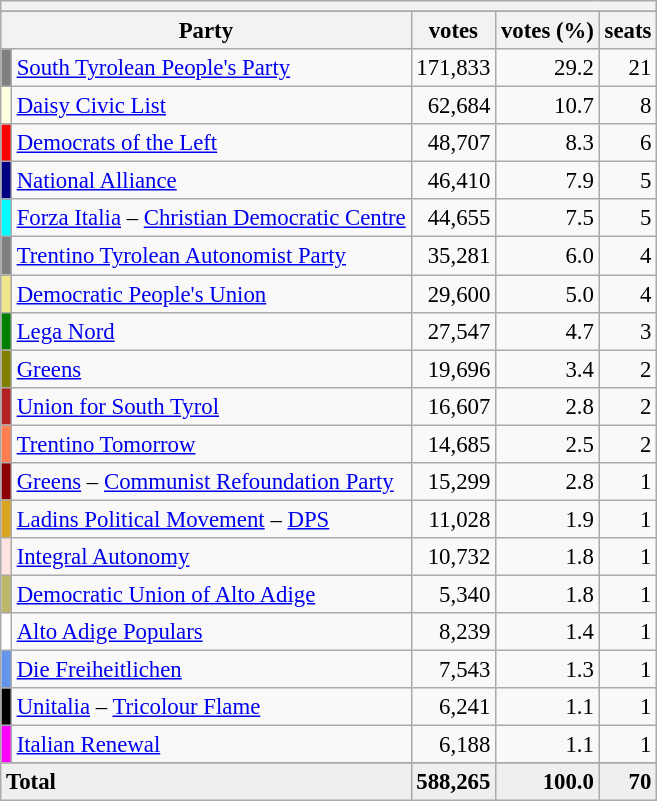<table class="wikitable" style="font-size:95%">
<tr>
<th colspan=5></th>
</tr>
<tr>
</tr>
<tr bgcolor="EFEFEF">
<th colspan=2>Party</th>
<th>votes</th>
<th>votes (%)</th>
<th>seats</th>
</tr>
<tr>
<td bgcolor=Gray></td>
<td><a href='#'>South Tyrolean People's Party</a></td>
<td align=right>171,833</td>
<td align=right>29.2</td>
<td align=right>21</td>
</tr>
<tr>
<td bgcolor=Lightyellow></td>
<td><a href='#'>Daisy Civic List</a></td>
<td align=right>62,684</td>
<td align=right>10.7</td>
<td align=right>8</td>
</tr>
<tr>
<td bgcolor=Red></td>
<td><a href='#'>Democrats of the Left</a></td>
<td align=right>48,707</td>
<td align=right>8.3</td>
<td align=right>6</td>
</tr>
<tr>
<td bgcolor=Navy></td>
<td><a href='#'>National Alliance</a></td>
<td align=right>46,410</td>
<td align=right>7.9</td>
<td align=right>5</td>
</tr>
<tr>
<td bgcolor=Aqua></td>
<td><a href='#'>Forza Italia</a> – <a href='#'>Christian Democratic Centre</a></td>
<td align=right>44,655</td>
<td align=right>7.5</td>
<td align=right>5</td>
</tr>
<tr>
<td bgcolor=Gray></td>
<td><a href='#'>Trentino Tyrolean Autonomist Party</a></td>
<td align=right>35,281</td>
<td align=right>6.0</td>
<td align=right>4</td>
</tr>
<tr>
<td bgcolor=Khaki></td>
<td><a href='#'>Democratic People's Union</a></td>
<td align=right>29,600</td>
<td align=right>5.0</td>
<td align=right>4</td>
</tr>
<tr>
<td bgcolor=Green></td>
<td><a href='#'>Lega Nord</a></td>
<td align=right>27,547</td>
<td align=right>4.7</td>
<td align=right>3</td>
</tr>
<tr>
<td bgcolor=Olive></td>
<td><a href='#'>Greens</a></td>
<td align=right>19,696</td>
<td align=right>3.4</td>
<td align=right>2</td>
</tr>
<tr>
<td bgcolor=Firebrick></td>
<td><a href='#'>Union for South Tyrol</a></td>
<td align=right>16,607</td>
<td align=right>2.8</td>
<td align=right>2</td>
</tr>
<tr>
<td bgcolor=Coral></td>
<td><a href='#'>Trentino Tomorrow</a></td>
<td align=right>14,685</td>
<td align=right>2.5</td>
<td align=right>2</td>
</tr>
<tr>
<td bgcolor=Darkred></td>
<td><a href='#'>Greens</a> – <a href='#'>Communist Refoundation Party</a></td>
<td align=right>15,299</td>
<td align=right>2.8</td>
<td align=right>1</td>
</tr>
<tr>
<td bgcolor=Goldenrod></td>
<td><a href='#'>Ladins Political Movement</a> – <a href='#'>DPS</a></td>
<td align=right>11,028</td>
<td align=right>1.9</td>
<td align=right>1</td>
</tr>
<tr>
<td bgcolor=Mistyrose></td>
<td><a href='#'>Integral Autonomy</a></td>
<td align=right>10,732</td>
<td align=right>1.8</td>
<td align=right>1</td>
</tr>
<tr>
<td bgcolor=Darkkhaki></td>
<td><a href='#'>Democratic Union of Alto Adige</a></td>
<td align=right>5,340</td>
<td align=right>1.8</td>
<td align=right>1</td>
</tr>
<tr>
<td bgcolor=White></td>
<td><a href='#'>Alto Adige Populars</a></td>
<td align=right>8,239</td>
<td align=right>1.4</td>
<td align=right>1</td>
</tr>
<tr>
<td bgcolor=Cornflowerblue></td>
<td><a href='#'>Die Freiheitlichen</a></td>
<td align=right>7,543</td>
<td align=right>1.3</td>
<td align=right>1</td>
</tr>
<tr>
<td bgcolor=Black></td>
<td><a href='#'>Unitalia</a> – <a href='#'>Tricolour Flame</a></td>
<td align=right>6,241</td>
<td align=right>1.1</td>
<td align=right>1</td>
</tr>
<tr>
<td bgcolor=Fuchsia></td>
<td><a href='#'>Italian Renewal</a></td>
<td align=right>6,188</td>
<td align=right>1.1</td>
<td align=right>1</td>
</tr>
<tr>
</tr>
<tr bgcolor="EFEFEF">
<td colspan=2><strong>Total</strong></td>
<td align=right><strong>588,265</strong></td>
<td align=right><strong>100.0</strong></td>
<td align=right><strong>70</strong></td>
</tr>
</table>
